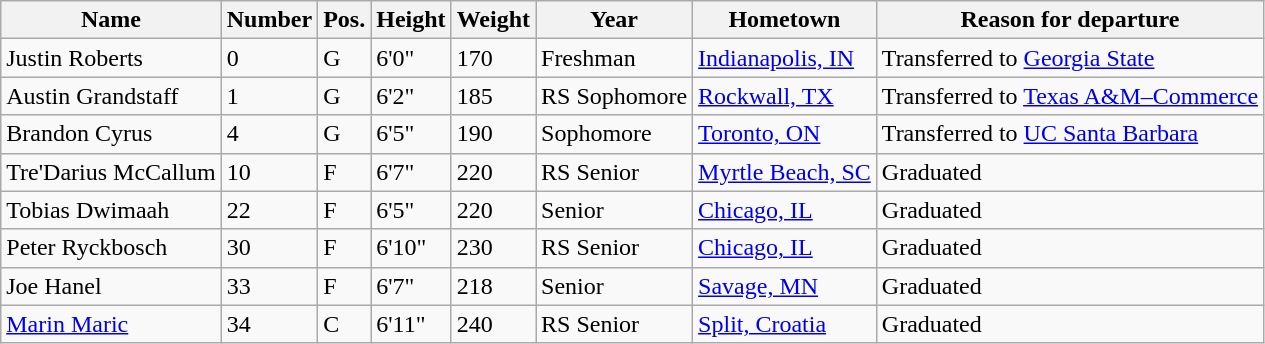<table class="wikitable sortable" border="1">
<tr>
<th>Name</th>
<th>Number</th>
<th>Pos.</th>
<th>Height</th>
<th>Weight</th>
<th>Year</th>
<th>Hometown</th>
<th class="unsortable">Reason for departure</th>
</tr>
<tr>
<td>Justin Roberts</td>
<td>0</td>
<td>G</td>
<td>6'0"</td>
<td>170</td>
<td>Freshman</td>
<td><a href='#'>Indianapolis, IN</a></td>
<td>Transferred to <a href='#'>Georgia State</a></td>
</tr>
<tr>
<td>Austin Grandstaff</td>
<td>1</td>
<td>G</td>
<td>6'2"</td>
<td>185</td>
<td>RS Sophomore</td>
<td><a href='#'>Rockwall, TX</a></td>
<td>Transferred to <a href='#'>Texas A&M–Commerce</a></td>
</tr>
<tr>
<td>Brandon Cyrus</td>
<td>4</td>
<td>G</td>
<td>6'5"</td>
<td>190</td>
<td>Sophomore</td>
<td><a href='#'>Toronto, ON</a></td>
<td>Transferred to <a href='#'>UC Santa Barbara</a></td>
</tr>
<tr>
<td>Tre'Darius McCallum</td>
<td>10</td>
<td>F</td>
<td>6'7"</td>
<td>220</td>
<td>RS Senior</td>
<td><a href='#'>Myrtle Beach, SC</a></td>
<td>Graduated</td>
</tr>
<tr>
<td>Tobias Dwimaah</td>
<td>22</td>
<td>F</td>
<td>6'5"</td>
<td>220</td>
<td>Senior</td>
<td><a href='#'>Chicago, IL</a></td>
<td>Graduated</td>
</tr>
<tr>
<td>Peter Ryckbosch</td>
<td>30</td>
<td>F</td>
<td>6'10"</td>
<td>230</td>
<td>RS Senior</td>
<td><a href='#'>Chicago, IL</a></td>
<td>Graduated</td>
</tr>
<tr>
<td>Joe Hanel</td>
<td>33</td>
<td>F</td>
<td>6'7"</td>
<td>218</td>
<td>Senior</td>
<td><a href='#'>Savage, MN</a></td>
<td>Graduated</td>
</tr>
<tr>
<td><a href='#'>Marin Maric</a></td>
<td>34</td>
<td>C</td>
<td>6'11"</td>
<td>240</td>
<td>RS Senior</td>
<td><a href='#'>Split, Croatia</a></td>
<td>Graduated</td>
</tr>
</table>
